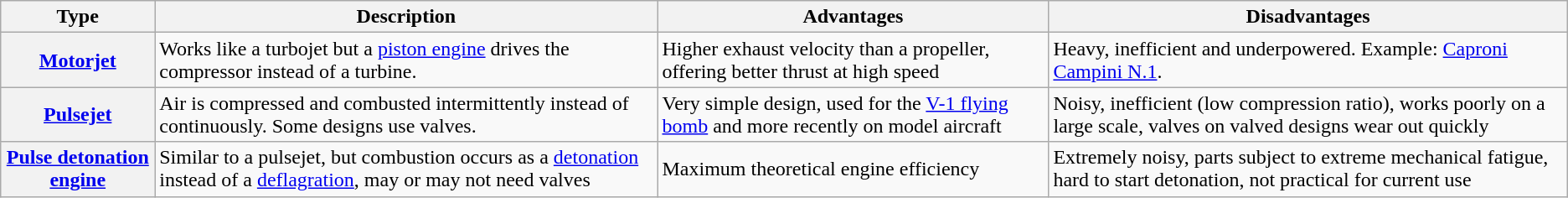<table class="wikitable">
<tr>
<th><strong>Type</strong></th>
<th><strong>Description</strong></th>
<th><strong>Advantages</strong></th>
<th><strong>Disadvantages</strong></th>
</tr>
<tr>
<th><a href='#'>Motorjet</a></th>
<td>Works like a turbojet but a <a href='#'>piston engine</a> drives the compressor instead of a turbine.</td>
<td>Higher exhaust velocity than a propeller, offering better thrust at high speed</td>
<td>Heavy, inefficient and underpowered. Example: <a href='#'>Caproni Campini N.1</a>.</td>
</tr>
<tr>
<th><a href='#'>Pulsejet</a></th>
<td>Air is compressed and combusted intermittently instead of continuously. Some designs use valves.</td>
<td>Very simple design, used for the <a href='#'>V-1 flying bomb</a> and more recently on model aircraft</td>
<td>Noisy, inefficient (low compression ratio), works poorly on a large scale, valves on valved designs wear out quickly</td>
</tr>
<tr>
<th><a href='#'>Pulse detonation engine</a></th>
<td>Similar to a pulsejet, but combustion occurs as a <a href='#'>detonation</a> instead of a <a href='#'>deflagration</a>, may or may not need valves</td>
<td>Maximum theoretical engine efficiency</td>
<td>Extremely noisy, parts subject to extreme mechanical fatigue, hard to start detonation, not practical for current use</td>
</tr>
</table>
